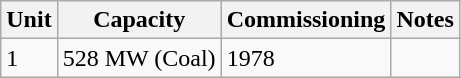<table class="wikitable">
<tr>
<th>Unit</th>
<th>Capacity</th>
<th>Commissioning</th>
<th>Notes</th>
</tr>
<tr>
<td>1</td>
<td>528 MW (Coal)</td>
<td>1978</td>
<td></td>
</tr>
</table>
